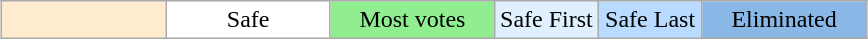<table class="wikitable" style="margin:1em auto; text-align:center;">
<tr>
<td style="background:#FFEBCD;  width:100px;"></td>
<td style="background:white; width:100px;">Safe</td>
<td style="background:lightgreen; width:100px;">Most votes</td>
<td style="background:#e0f0ff; width:12%;">Safe First</td>
<td style="background:#b8dbff; width:12%;">Safe Last</td>
<td style="background:#8ab8e6; width:100px;">Eliminated</td>
</tr>
</table>
